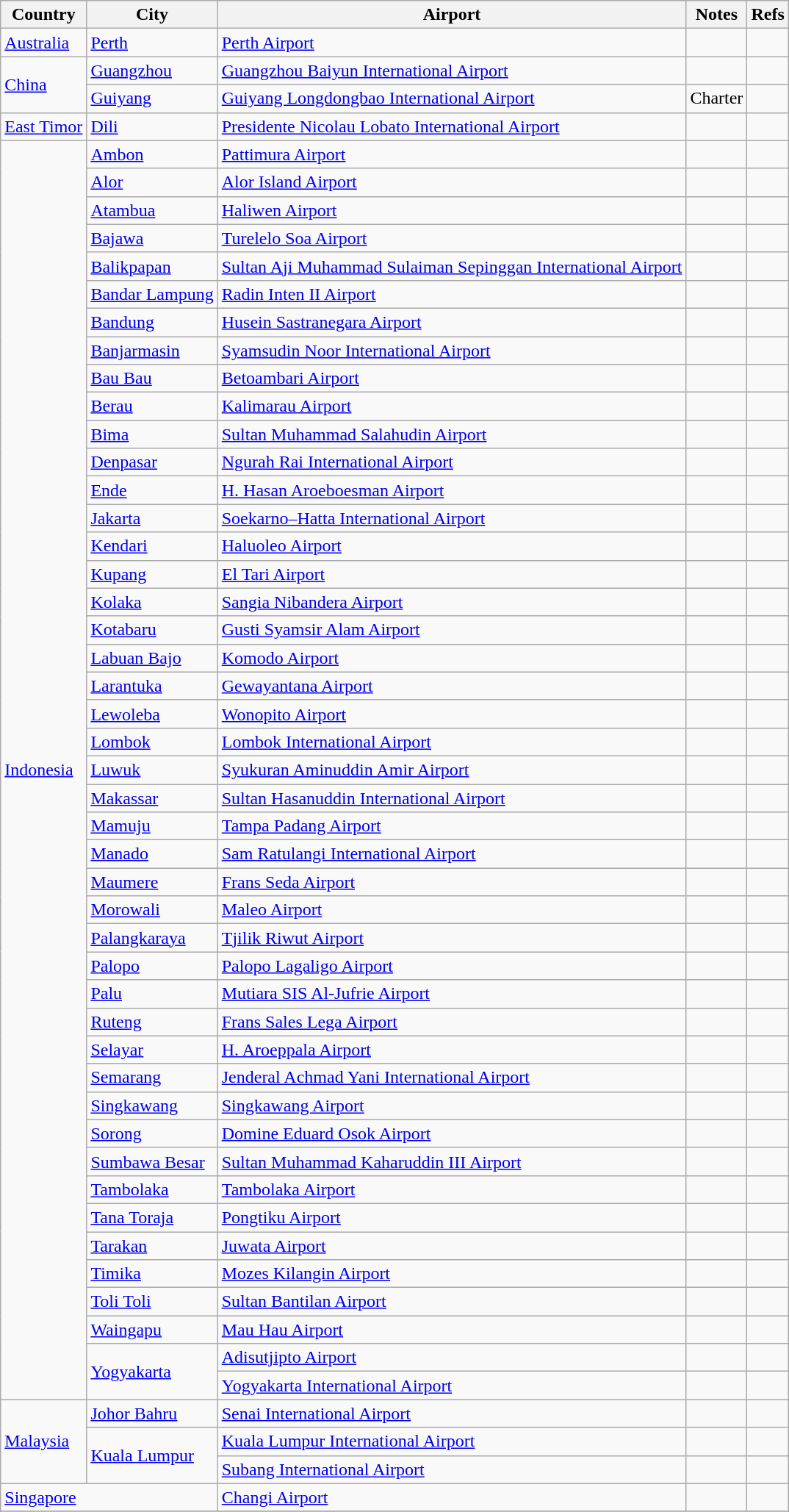<table class="sortable wikitable">
<tr>
<th>Country</th>
<th>City</th>
<th>Airport</th>
<th>Notes</th>
<th>Refs</th>
</tr>
<tr>
<td><a href='#'>Australia</a></td>
<td><a href='#'>Perth</a></td>
<td><a href='#'>Perth  Airport</a></td>
<td></td>
<td align=center></td>
</tr>
<tr>
<td rowspan="2"><a href='#'>China</a></td>
<td><a href='#'>Guangzhou</a></td>
<td><a href='#'>Guangzhou Baiyun International Airport</a></td>
<td></td>
<td align=center></td>
</tr>
<tr>
<td><a href='#'>Guiyang</a></td>
<td><a href='#'>Guiyang Longdongbao International Airport</a></td>
<td align=center>Charter</td>
<td align=center></td>
</tr>
<tr>
<td><a href='#'>East Timor</a></td>
<td><a href='#'>Dili</a></td>
<td><a href='#'>Presidente Nicolau Lobato International Airport</a></td>
<td></td>
<td align=center></td>
</tr>
<tr>
<td rowspan="45"><a href='#'>Indonesia</a></td>
<td><a href='#'>Ambon</a></td>
<td><a href='#'>Pattimura Airport</a></td>
<td></td>
<td align=center></td>
</tr>
<tr>
<td><a href='#'>Alor</a></td>
<td><a href='#'>Alor Island Airport</a></td>
<td></td>
<td align=center></td>
</tr>
<tr>
<td><a href='#'>Atambua</a></td>
<td><a href='#'>Haliwen Airport</a></td>
<td></td>
<td align=center></td>
</tr>
<tr>
<td><a href='#'>Bajawa</a></td>
<td><a href='#'>Turelelo Soa Airport</a></td>
<td></td>
<td align=center></td>
</tr>
<tr>
<td><a href='#'>Balikpapan</a></td>
<td><a href='#'>Sultan Aji Muhammad Sulaiman Sepinggan International Airport</a></td>
<td></td>
<td align=center></td>
</tr>
<tr>
<td><a href='#'>Bandar Lampung</a></td>
<td><a href='#'>Radin Inten II Airport</a></td>
<td></td>
<td align=center><br></td>
</tr>
<tr>
<td><a href='#'>Bandung</a></td>
<td><a href='#'>Husein Sastranegara Airport</a></td>
<td></td>
<td align=center></td>
</tr>
<tr>
<td><a href='#'>Banjarmasin</a></td>
<td><a href='#'>Syamsudin Noor International Airport</a></td>
<td></td>
<td align=center></td>
</tr>
<tr>
<td><a href='#'>Bau Bau</a></td>
<td><a href='#'>Betoambari Airport</a></td>
<td></td>
<td align=center></td>
</tr>
<tr>
<td><a href='#'>Berau</a></td>
<td><a href='#'>Kalimarau Airport</a></td>
<td></td>
<td align=center></td>
</tr>
<tr>
<td><a href='#'>Bima</a></td>
<td><a href='#'>Sultan Muhammad Salahudin Airport</a></td>
<td></td>
<td align=center></td>
</tr>
<tr>
<td><a href='#'>Denpasar</a></td>
<td><a href='#'>Ngurah Rai International Airport</a></td>
<td align=center></td>
<td align=center></td>
</tr>
<tr>
<td><a href='#'>Ende</a></td>
<td><a href='#'>H. Hasan Aroeboesman Airport</a></td>
<td></td>
<td align=center><br></td>
</tr>
<tr>
<td><a href='#'>Jakarta</a></td>
<td><a href='#'>Soekarno–Hatta International Airport</a></td>
<td></td>
<td align=center></td>
</tr>
<tr>
<td><a href='#'>Kendari</a></td>
<td><a href='#'>Haluoleo Airport</a></td>
<td></td>
<td align=center></td>
</tr>
<tr>
<td><a href='#'>Kupang</a></td>
<td><a href='#'>El Tari Airport</a></td>
<td></td>
<td align=center></td>
</tr>
<tr>
<td><a href='#'>Kolaka</a></td>
<td><a href='#'>Sangia Nibandera Airport</a></td>
<td></td>
<td align=center></td>
</tr>
<tr>
<td><a href='#'>Kotabaru</a></td>
<td><a href='#'>Gusti Syamsir Alam Airport</a></td>
<td></td>
<td align=center></td>
</tr>
<tr>
<td><a href='#'>Labuan Bajo</a></td>
<td><a href='#'>Komodo Airport</a></td>
<td></td>
<td align=center></td>
</tr>
<tr>
<td><a href='#'>Larantuka</a></td>
<td><a href='#'>Gewayantana Airport</a></td>
<td></td>
<td align=center></td>
</tr>
<tr>
<td><a href='#'>Lewoleba</a></td>
<td><a href='#'>Wonopito Airport</a></td>
<td></td>
<td align=center></td>
</tr>
<tr>
<td><a href='#'>Lombok</a></td>
<td><a href='#'>Lombok International Airport</a></td>
<td></td>
<td align=center></td>
</tr>
<tr>
<td><a href='#'>Luwuk</a></td>
<td><a href='#'>Syukuran Aminuddin Amir Airport</a></td>
<td></td>
<td align=center></td>
</tr>
<tr>
<td><a href='#'>Makassar</a></td>
<td><a href='#'>Sultan Hasanuddin International Airport</a></td>
<td></td>
<td align=center></td>
</tr>
<tr>
<td><a href='#'>Mamuju</a></td>
<td><a href='#'>Tampa Padang Airport</a></td>
<td></td>
<td align=center></td>
</tr>
<tr>
<td><a href='#'>Manado</a></td>
<td><a href='#'>Sam Ratulangi International Airport</a></td>
<td></td>
<td align=center></td>
</tr>
<tr>
<td><a href='#'>Maumere</a></td>
<td><a href='#'>Frans Seda Airport</a></td>
<td></td>
<td align=center></td>
</tr>
<tr>
<td><a href='#'>Morowali</a></td>
<td><a href='#'>Maleo Airport</a></td>
<td></td>
<td align=center></td>
</tr>
<tr>
<td><a href='#'>Palangkaraya</a></td>
<td><a href='#'>Tjilik Riwut Airport</a></td>
<td></td>
<td align=center></td>
</tr>
<tr>
<td><a href='#'>Palopo</a></td>
<td><a href='#'>Palopo Lagaligo Airport</a></td>
<td></td>
<td align=center></td>
</tr>
<tr>
<td><a href='#'>Palu</a></td>
<td><a href='#'>Mutiara SIS Al-Jufrie Airport</a></td>
<td></td>
<td align=center></td>
</tr>
<tr>
<td><a href='#'>Ruteng</a></td>
<td><a href='#'>Frans Sales Lega Airport</a></td>
<td></td>
<td align=center></td>
</tr>
<tr>
<td><a href='#'>Selayar</a></td>
<td><a href='#'>H. Aroeppala Airport</a></td>
<td></td>
<td align=center></td>
</tr>
<tr>
<td><a href='#'>Semarang</a></td>
<td><a href='#'>Jenderal Achmad Yani International Airport</a></td>
<td></td>
<td align=center></td>
</tr>
<tr>
<td><a href='#'>Singkawang</a></td>
<td><a href='#'>Singkawang Airport</a></td>
<td></td>
<td align=center></td>
</tr>
<tr>
<td><a href='#'>Sorong</a></td>
<td><a href='#'>Domine Eduard Osok Airport</a></td>
<td></td>
<td align=center></td>
</tr>
<tr>
<td><a href='#'>Sumbawa Besar</a></td>
<td><a href='#'>Sultan Muhammad Kaharuddin III Airport</a></td>
<td></td>
<td align=center></td>
</tr>
<tr>
<td><a href='#'>Tambolaka</a></td>
<td><a href='#'>Tambolaka Airport</a></td>
<td></td>
<td align=center></td>
</tr>
<tr>
<td><a href='#'>Tana Toraja</a></td>
<td><a href='#'>Pongtiku Airport</a></td>
<td></td>
<td align=center></td>
</tr>
<tr>
<td><a href='#'>Tarakan</a></td>
<td><a href='#'>Juwata Airport</a></td>
<td></td>
<td align=center></td>
</tr>
<tr>
<td><a href='#'>Timika</a></td>
<td><a href='#'>Mozes Kilangin Airport</a></td>
<td></td>
<td align=center></td>
</tr>
<tr>
<td><a href='#'>Toli Toli</a></td>
<td><a href='#'>Sultan Bantilan Airport</a></td>
<td></td>
<td align=center></td>
</tr>
<tr>
<td><a href='#'>Waingapu</a></td>
<td><a href='#'>Mau Hau Airport</a></td>
<td></td>
<td align=center></td>
</tr>
<tr>
<td rowspan="2"><a href='#'>Yogyakarta</a></td>
<td><a href='#'>Adisutjipto Airport</a></td>
<td></td>
<td align=center></td>
</tr>
<tr>
<td><a href='#'>Yogyakarta International Airport</a></td>
<td align=center></td>
<td align=center></td>
</tr>
<tr>
<td rowspan="3"><a href='#'>Malaysia</a></td>
<td><a href='#'>Johor Bahru</a></td>
<td><a href='#'>Senai International Airport</a></td>
<td></td>
<td align=center></td>
</tr>
<tr>
<td rowspan="2"><a href='#'>Kuala Lumpur</a></td>
<td><a href='#'>Kuala Lumpur International Airport</a></td>
<td align=center></td>
<td align=center></td>
</tr>
<tr>
<td><a href='#'>Subang International Airport</a></td>
<td align=center></td>
<td align=center></td>
</tr>
<tr>
<td colspan="2"><a href='#'>Singapore</a></td>
<td><a href='#'>Changi Airport</a></td>
<td></td>
<td align=center></td>
</tr>
<tr>
</tr>
</table>
